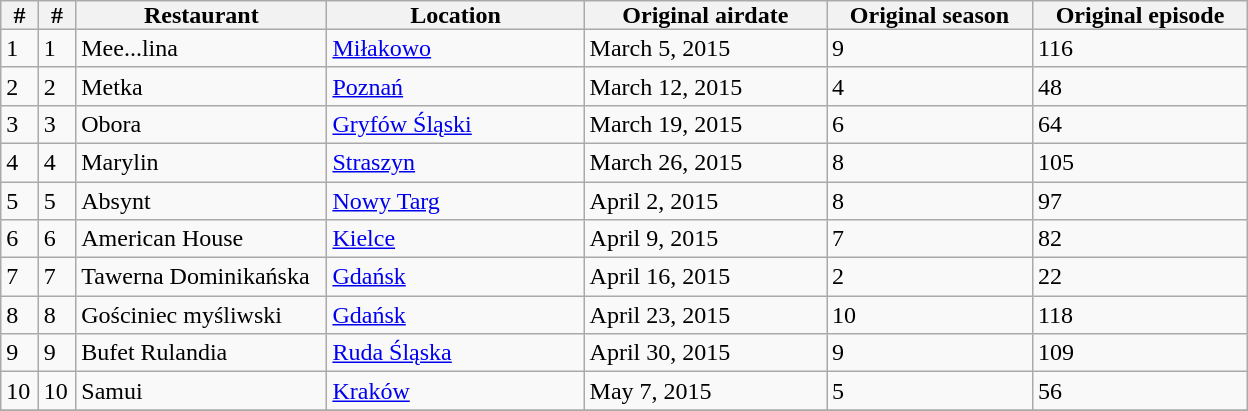<table class=wikitable>
<tr>
<th style="padding: 0px 8px">#</th>
<th style="padding: 0px 8px">#</th>
<th style="padding: 0px 45px">Restaurant</th>
<th style="padding: 0px 55px">Location</th>
<th style="padding: 0px 25px">Original airdate</th>
<th style="padding: 0px 15px">Original season</th>
<th style="padding: 0px 15px">Original episode</th>
</tr>
<tr>
<td>1</td>
<td>1</td>
<td>Mee...lina</td>
<td><a href='#'>Miłakowo</a></td>
<td>March 5, 2015</td>
<td>9</td>
<td>116</td>
</tr>
<tr>
<td>2</td>
<td>2</td>
<td>Metka</td>
<td><a href='#'>Poznań</a></td>
<td>March 12, 2015</td>
<td>4</td>
<td>48</td>
</tr>
<tr>
<td>3</td>
<td>3</td>
<td>Obora</td>
<td><a href='#'>Gryfów Śląski</a></td>
<td>March 19, 2015</td>
<td>6</td>
<td>64</td>
</tr>
<tr>
<td>4</td>
<td>4</td>
<td>Marylin</td>
<td><a href='#'>Straszyn</a></td>
<td>March 26, 2015</td>
<td>8</td>
<td>105</td>
</tr>
<tr>
<td>5</td>
<td>5</td>
<td>Absynt</td>
<td><a href='#'>Nowy Targ</a></td>
<td>April 2, 2015</td>
<td>8</td>
<td>97</td>
</tr>
<tr>
<td>6</td>
<td>6</td>
<td>American House</td>
<td><a href='#'>Kielce</a></td>
<td>April 9, 2015</td>
<td>7</td>
<td>82</td>
</tr>
<tr>
<td>7</td>
<td>7</td>
<td>Tawerna Dominikańska</td>
<td><a href='#'>Gdańsk</a></td>
<td>April 16, 2015</td>
<td>2</td>
<td>22</td>
</tr>
<tr>
<td>8</td>
<td>8</td>
<td>Gościniec myśliwski</td>
<td><a href='#'>Gdańsk</a></td>
<td>April 23, 2015</td>
<td>10</td>
<td>118</td>
</tr>
<tr>
<td>9</td>
<td>9</td>
<td>Bufet Rulandia</td>
<td><a href='#'>Ruda Śląska</a></td>
<td>April 30, 2015</td>
<td>9</td>
<td>109</td>
</tr>
<tr>
<td>10</td>
<td>10</td>
<td>Samui</td>
<td><a href='#'>Kraków</a></td>
<td>May 7, 2015</td>
<td>5</td>
<td>56</td>
</tr>
<tr>
</tr>
</table>
